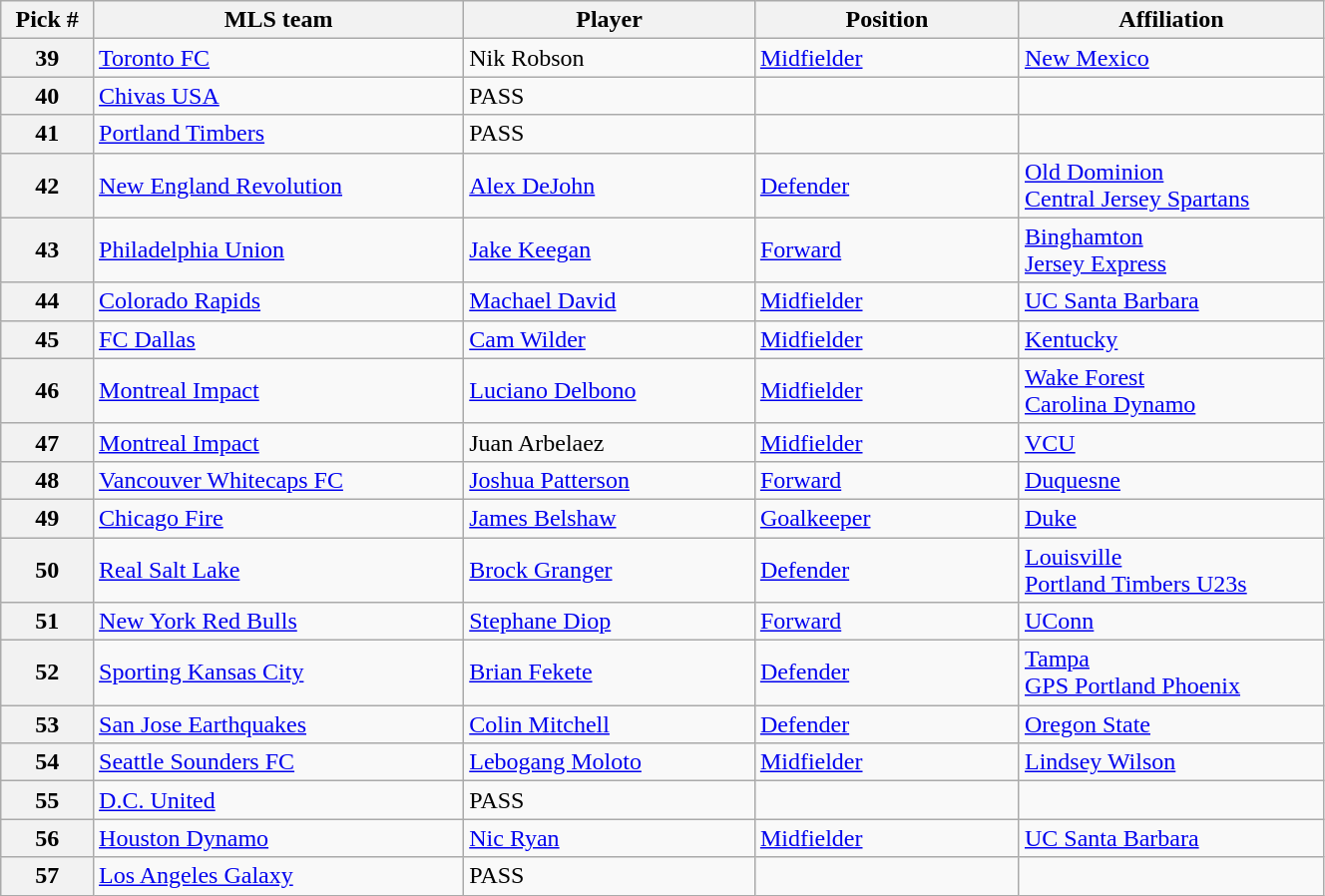<table class="wikitable sortable" style="width:70%">
<tr>
<th width=7%>Pick #</th>
<th width=28%>MLS team</th>
<th width=22%>Player</th>
<th width=20%>Position</th>
<th>Affiliation</th>
</tr>
<tr>
<th>39</th>
<td><a href='#'>Toronto FC</a></td>
<td> Nik Robson</td>
<td><a href='#'>Midfielder</a></td>
<td><a href='#'>New Mexico</a></td>
</tr>
<tr>
<th>40</th>
<td><a href='#'>Chivas USA</a></td>
<td>PASS</td>
<td></td>
<td></td>
</tr>
<tr>
<th>41</th>
<td><a href='#'>Portland Timbers</a></td>
<td>PASS</td>
<td></td>
<td></td>
</tr>
<tr>
<th>42</th>
<td><a href='#'>New England Revolution</a></td>
<td>  <a href='#'>Alex DeJohn</a></td>
<td><a href='#'>Defender</a></td>
<td><a href='#'>Old Dominion</a><br><a href='#'>Central Jersey Spartans</a></td>
</tr>
<tr>
<th>43</th>
<td><a href='#'>Philadelphia Union</a></td>
<td> <a href='#'>Jake Keegan</a></td>
<td><a href='#'>Forward</a></td>
<td><a href='#'>Binghamton</a><br><a href='#'>Jersey Express</a></td>
</tr>
<tr>
<th>44</th>
<td><a href='#'>Colorado Rapids</a></td>
<td> <a href='#'>Machael David</a></td>
<td><a href='#'>Midfielder</a></td>
<td><a href='#'>UC Santa Barbara</a></td>
</tr>
<tr>
<th>45</th>
<td><a href='#'>FC Dallas</a></td>
<td> <a href='#'>Cam Wilder</a></td>
<td><a href='#'>Midfielder</a></td>
<td><a href='#'>Kentucky</a></td>
</tr>
<tr>
<th>46</th>
<td><a href='#'>Montreal Impact</a></td>
<td> <a href='#'>Luciano Delbono</a></td>
<td><a href='#'>Midfielder</a></td>
<td><a href='#'>Wake Forest</a><br><a href='#'>Carolina Dynamo</a></td>
</tr>
<tr>
<th>47</th>
<td><a href='#'>Montreal Impact</a></td>
<td> Juan Arbelaez</td>
<td><a href='#'>Midfielder</a></td>
<td><a href='#'>VCU</a></td>
</tr>
<tr>
<th>48</th>
<td><a href='#'>Vancouver Whitecaps FC</a></td>
<td> <a href='#'>Joshua Patterson</a></td>
<td><a href='#'>Forward</a></td>
<td><a href='#'>Duquesne</a></td>
</tr>
<tr>
<th>49</th>
<td><a href='#'>Chicago Fire</a></td>
<td> <a href='#'>James Belshaw</a></td>
<td><a href='#'>Goalkeeper</a></td>
<td><a href='#'>Duke</a></td>
</tr>
<tr>
<th>50</th>
<td><a href='#'>Real Salt Lake</a></td>
<td> <a href='#'>Brock Granger</a></td>
<td><a href='#'>Defender</a></td>
<td><a href='#'>Louisville</a><br><a href='#'>Portland Timbers U23s</a></td>
</tr>
<tr>
<th>51</th>
<td><a href='#'>New York Red Bulls</a></td>
<td> <a href='#'>Stephane Diop</a></td>
<td><a href='#'>Forward</a></td>
<td><a href='#'>UConn</a></td>
</tr>
<tr>
<th>52</th>
<td><a href='#'>Sporting Kansas City</a></td>
<td> <a href='#'>Brian Fekete</a></td>
<td><a href='#'>Defender</a></td>
<td><a href='#'>Tampa</a><br><a href='#'>GPS Portland Phoenix</a></td>
</tr>
<tr>
<th>53</th>
<td><a href='#'>San Jose Earthquakes</a></td>
<td> <a href='#'>Colin Mitchell</a></td>
<td><a href='#'>Defender</a></td>
<td><a href='#'>Oregon State</a></td>
</tr>
<tr>
<th>54</th>
<td><a href='#'>Seattle Sounders FC</a></td>
<td> <a href='#'>Lebogang Moloto</a></td>
<td><a href='#'>Midfielder</a></td>
<td><a href='#'>Lindsey Wilson</a></td>
</tr>
<tr>
<th>55</th>
<td><a href='#'>D.C. United</a></td>
<td>PASS</td>
<td></td>
<td></td>
</tr>
<tr>
<th>56</th>
<td><a href='#'>Houston Dynamo</a></td>
<td> <a href='#'>Nic Ryan</a></td>
<td><a href='#'>Midfielder</a></td>
<td><a href='#'>UC Santa Barbara</a></td>
</tr>
<tr>
<th>57</th>
<td><a href='#'>Los Angeles Galaxy</a></td>
<td>PASS</td>
<td></td>
<td></td>
</tr>
</table>
